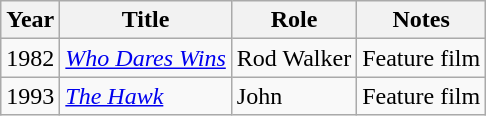<table class="wikitable">
<tr>
<th>Year</th>
<th>Title</th>
<th>Role</th>
<th>Notes</th>
</tr>
<tr>
<td>1982</td>
<td><em><a href='#'>Who Dares Wins</a></em></td>
<td>Rod Walker</td>
<td>Feature film</td>
</tr>
<tr>
<td>1993</td>
<td><em><a href='#'>The Hawk</a></em></td>
<td>John</td>
<td>Feature film</td>
</tr>
</table>
